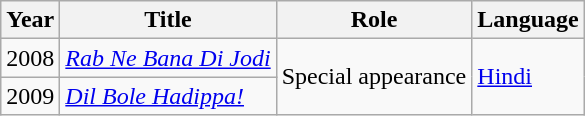<table class="wikitable sortable plainrowheaders">
<tr>
<th scope="col">Year</th>
<th scope="col">Title</th>
<th scope="col">Role</th>
<th scope="col">Language</th>
</tr>
<tr>
<td>2008</td>
<td><em><a href='#'>Rab Ne Bana Di Jodi</a></em></td>
<td rowspan="2">Special appearance</td>
<td rowspan="2"><a href='#'>Hindi</a></td>
</tr>
<tr>
<td>2009</td>
<td><em><a href='#'>Dil Bole Hadippa!</a></em></td>
</tr>
</table>
